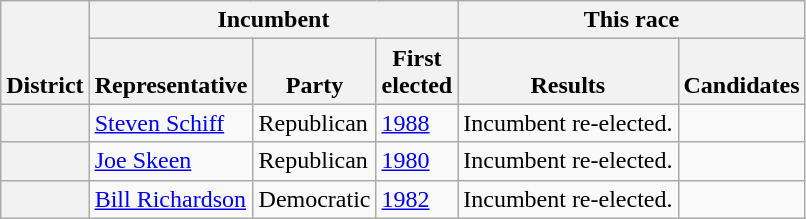<table class=wikitable>
<tr valign=bottom>
<th rowspan=2>District</th>
<th colspan=3>Incumbent</th>
<th colspan=2>This race</th>
</tr>
<tr valign=bottom>
<th>Representative</th>
<th>Party</th>
<th>First<br>elected</th>
<th>Results</th>
<th>Candidates</th>
</tr>
<tr>
<th></th>
<td><a href='#'>Steven Schiff</a></td>
<td>Republican</td>
<td><a href='#'>1988</a></td>
<td>Incumbent re-elected.</td>
<td nowrap></td>
</tr>
<tr>
<th></th>
<td><a href='#'>Joe Skeen</a></td>
<td>Republican</td>
<td><a href='#'>1980</a></td>
<td>Incumbent re-elected.</td>
<td nowrap></td>
</tr>
<tr>
<th></th>
<td><a href='#'>Bill Richardson</a></td>
<td>Democratic</td>
<td><a href='#'>1982</a></td>
<td>Incumbent re-elected.</td>
<td nowrap></td>
</tr>
</table>
